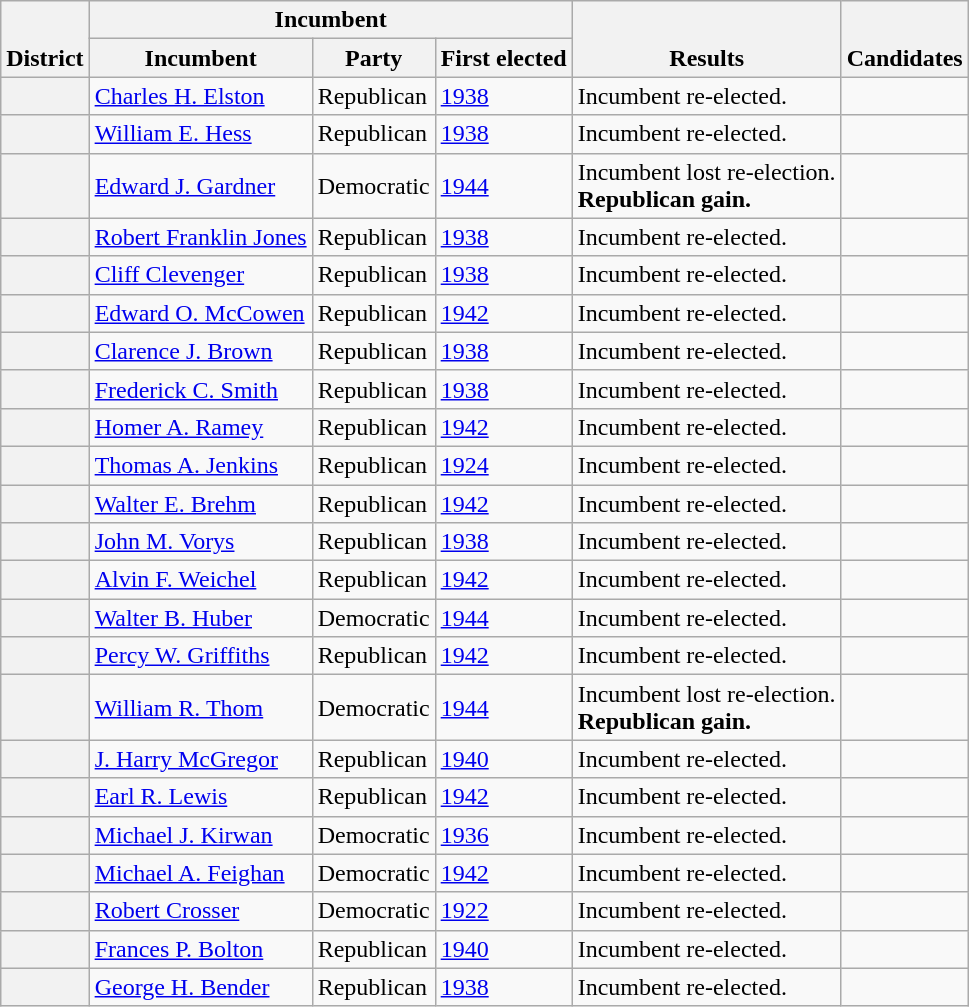<table class=wikitable>
<tr valign=bottom>
<th rowspan=2>District</th>
<th colspan=3>Incumbent</th>
<th rowspan=2>Results</th>
<th rowspan=2>Candidates</th>
</tr>
<tr>
<th>Incumbent</th>
<th>Party</th>
<th>First elected</th>
</tr>
<tr>
<th></th>
<td><a href='#'>Charles H. Elston</a></td>
<td>Republican</td>
<td><a href='#'>1938</a></td>
<td>Incumbent re-elected.</td>
<td nowrap></td>
</tr>
<tr>
<th></th>
<td><a href='#'>William E. Hess</a></td>
<td>Republican</td>
<td><a href='#'>1938</a></td>
<td>Incumbent re-elected.</td>
<td nowrap></td>
</tr>
<tr>
<th></th>
<td><a href='#'>Edward J. Gardner</a></td>
<td>Democratic</td>
<td><a href='#'>1944</a></td>
<td>Incumbent lost re-election.<br><strong>Republican gain.</strong></td>
<td nowrap></td>
</tr>
<tr>
<th></th>
<td><a href='#'>Robert Franklin Jones</a></td>
<td>Republican</td>
<td><a href='#'>1938</a></td>
<td>Incumbent re-elected.</td>
<td nowrap></td>
</tr>
<tr>
<th></th>
<td><a href='#'>Cliff Clevenger</a></td>
<td>Republican</td>
<td><a href='#'>1938</a></td>
<td>Incumbent re-elected.</td>
<td nowrap></td>
</tr>
<tr>
<th></th>
<td><a href='#'>Edward O. McCowen</a></td>
<td>Republican</td>
<td><a href='#'>1942</a></td>
<td>Incumbent re-elected.</td>
<td nowrap></td>
</tr>
<tr>
<th></th>
<td><a href='#'>Clarence J. Brown</a></td>
<td>Republican</td>
<td><a href='#'>1938</a></td>
<td>Incumbent re-elected.</td>
<td nowrap></td>
</tr>
<tr>
<th></th>
<td><a href='#'>Frederick C. Smith</a></td>
<td>Republican</td>
<td><a href='#'>1938</a></td>
<td>Incumbent re-elected.</td>
<td nowrap></td>
</tr>
<tr>
<th></th>
<td><a href='#'>Homer A. Ramey</a></td>
<td>Republican</td>
<td><a href='#'>1942</a></td>
<td>Incumbent re-elected.</td>
<td nowrap></td>
</tr>
<tr>
<th></th>
<td><a href='#'>Thomas A. Jenkins</a></td>
<td>Republican</td>
<td><a href='#'>1924</a></td>
<td>Incumbent re-elected.</td>
<td nowrap></td>
</tr>
<tr>
<th></th>
<td><a href='#'>Walter E. Brehm</a></td>
<td>Republican</td>
<td><a href='#'>1942</a></td>
<td>Incumbent re-elected.</td>
<td nowrap></td>
</tr>
<tr>
<th></th>
<td><a href='#'>John M. Vorys</a></td>
<td>Republican</td>
<td><a href='#'>1938</a></td>
<td>Incumbent re-elected.</td>
<td nowrap></td>
</tr>
<tr>
<th></th>
<td><a href='#'>Alvin F. Weichel</a></td>
<td>Republican</td>
<td><a href='#'>1942</a></td>
<td>Incumbent re-elected.</td>
<td nowrap></td>
</tr>
<tr>
<th></th>
<td><a href='#'>Walter B. Huber</a></td>
<td>Democratic</td>
<td><a href='#'>1944</a></td>
<td>Incumbent re-elected.</td>
<td nowrap></td>
</tr>
<tr>
<th></th>
<td><a href='#'>Percy W. Griffiths</a></td>
<td>Republican</td>
<td><a href='#'>1942</a></td>
<td>Incumbent re-elected.</td>
<td nowrap></td>
</tr>
<tr>
<th></th>
<td><a href='#'>William R. Thom</a></td>
<td>Democratic</td>
<td><a href='#'>1944</a></td>
<td>Incumbent lost re-election.<br><strong>Republican gain.</strong></td>
<td nowrap></td>
</tr>
<tr>
<th></th>
<td><a href='#'>J. Harry McGregor</a></td>
<td>Republican</td>
<td><a href='#'>1940</a></td>
<td>Incumbent re-elected.</td>
<td nowrap></td>
</tr>
<tr>
<th></th>
<td><a href='#'>Earl R. Lewis</a></td>
<td>Republican</td>
<td><a href='#'>1942</a></td>
<td>Incumbent re-elected.</td>
<td nowrap></td>
</tr>
<tr>
<th></th>
<td><a href='#'>Michael J. Kirwan</a></td>
<td>Democratic</td>
<td><a href='#'>1936</a></td>
<td>Incumbent re-elected.</td>
<td nowrap></td>
</tr>
<tr>
<th></th>
<td><a href='#'>Michael A. Feighan</a></td>
<td>Democratic</td>
<td><a href='#'>1942</a></td>
<td>Incumbent re-elected.</td>
<td nowrap></td>
</tr>
<tr>
<th></th>
<td><a href='#'>Robert Crosser</a></td>
<td>Democratic</td>
<td><a href='#'>1922</a></td>
<td>Incumbent re-elected.</td>
<td nowrap></td>
</tr>
<tr>
<th></th>
<td><a href='#'>Frances P. Bolton</a></td>
<td>Republican</td>
<td><a href='#'>1940</a></td>
<td>Incumbent re-elected.</td>
<td nowrap></td>
</tr>
<tr>
<th></th>
<td><a href='#'>George H. Bender</a></td>
<td>Republican</td>
<td><a href='#'>1938</a></td>
<td>Incumbent re-elected.</td>
<td nowrap></td>
</tr>
</table>
